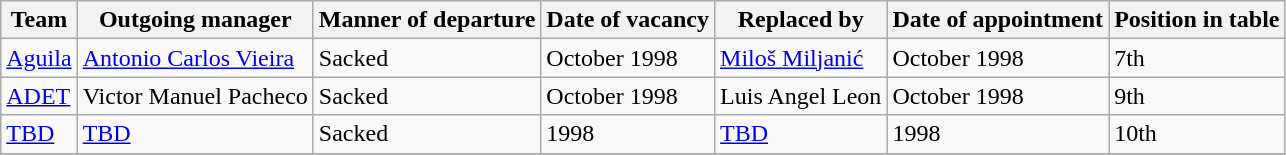<table class="wikitable">
<tr>
<th>Team</th>
<th>Outgoing manager</th>
<th>Manner of departure</th>
<th>Date of vacancy</th>
<th>Replaced by</th>
<th>Date of appointment</th>
<th>Position in table</th>
</tr>
<tr>
<td><a href='#'>Aguila</a></td>
<td> <a href='#'>Antonio Carlos Vieira</a></td>
<td>Sacked</td>
<td>October 1998</td>
<td> <a href='#'>Miloš Miljanić</a></td>
<td>October 1998</td>
<td>7th</td>
</tr>
<tr>
<td><a href='#'>ADET</a></td>
<td> Victor Manuel Pacheco</td>
<td>Sacked</td>
<td>October 1998</td>
<td> Luis Angel Leon</td>
<td>October 1998</td>
<td>9th</td>
</tr>
<tr>
<td><a href='#'>TBD</a></td>
<td> <a href='#'>TBD</a></td>
<td>Sacked</td>
<td>1998</td>
<td> <a href='#'>TBD</a></td>
<td>1998</td>
<td>10th</td>
</tr>
<tr>
</tr>
</table>
